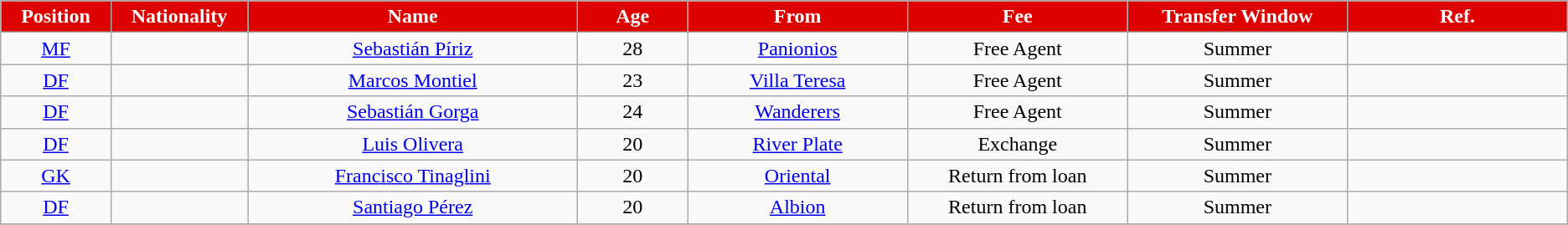<table class="wikitable" style="text-align:center; font-size:100%; ">
<tr>
<th style="background:#DD0000; color:white; width:5%;">Position</th>
<th style="background:#DD0000; color:white; width:5%;">Nationality</th>
<th style="background:#DD0000; color:white; width:15%;">Name</th>
<th style="background:#DD0000; color:white; width:5%;">Age</th>
<th style="background:#DD0000; color:white; width:10%;">From</th>
<th style="background:#DD0000; color:white; width:10%;">Fee</th>
<th style="background:#DD0000; color:white; width:10%;">Transfer Window</th>
<th style="background:#DD0000; color:white; width:10%;">Ref.</th>
</tr>
<tr>
<td><a href='#'>MF</a></td>
<td></td>
<td><a href='#'>Sebastián Píriz</a></td>
<td>28</td>
<td> <a href='#'>Panionios</a></td>
<td>Free Agent</td>
<td>Summer</td>
<td></td>
</tr>
<tr>
<td><a href='#'>DF</a></td>
<td></td>
<td><a href='#'>Marcos Montiel</a></td>
<td>23</td>
<td><a href='#'>Villa Teresa</a></td>
<td>Free Agent</td>
<td>Summer</td>
<td></td>
</tr>
<tr>
<td><a href='#'>DF</a></td>
<td></td>
<td><a href='#'>Sebastián Gorga</a></td>
<td>24</td>
<td><a href='#'>Wanderers</a></td>
<td>Free Agent</td>
<td>Summer</td>
<td></td>
</tr>
<tr>
<td><a href='#'>DF</a></td>
<td></td>
<td><a href='#'>Luis Olivera</a></td>
<td>20</td>
<td> <a href='#'>River Plate</a></td>
<td>Exchange</td>
<td>Summer</td>
<td></td>
</tr>
<tr>
<td><a href='#'>GK</a></td>
<td></td>
<td><a href='#'>Francisco Tinaglini</a></td>
<td>20</td>
<td><a href='#'>Oriental</a></td>
<td>Return from loan</td>
<td>Summer</td>
<td></td>
</tr>
<tr>
<td><a href='#'>DF</a></td>
<td></td>
<td><a href='#'>Santiago Pérez</a></td>
<td>20</td>
<td><a href='#'>Albion</a></td>
<td>Return from loan</td>
<td>Summer</td>
<td></td>
</tr>
<tr>
</tr>
</table>
